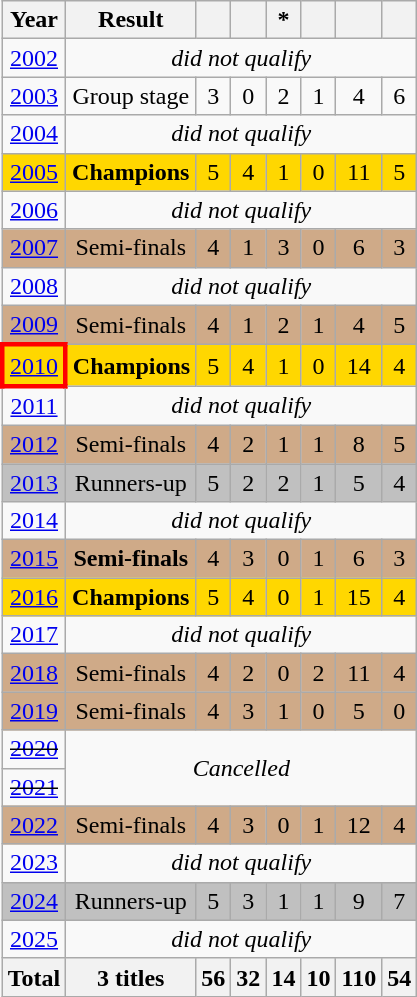<table class="wikitable" style="text-align: center;">
<tr>
<th>Year</th>
<th>Result</th>
<th></th>
<th></th>
<th>*</th>
<th></th>
<th></th>
<th></th>
</tr>
<tr>
<td> <a href='#'>2002</a></td>
<td colspan=8><em>did not qualify</em></td>
</tr>
<tr>
<td> <a href='#'>2003</a></td>
<td>Group stage</td>
<td>3</td>
<td>0</td>
<td>2</td>
<td>1</td>
<td>4</td>
<td>6</td>
</tr>
<tr>
<td> <a href='#'>2004</a></td>
<td colspan=8><em>did not qualify</em></td>
</tr>
<tr bgcolor=gold>
<td> <a href='#'>2005</a></td>
<td><strong>Champions</strong></td>
<td>5</td>
<td>4</td>
<td>1</td>
<td>0</td>
<td>11</td>
<td>5</td>
</tr>
<tr>
<td> <a href='#'>2006</a></td>
<td colspan=8><em>did not qualify</em></td>
</tr>
<tr style="background-color:#cfaa88;">
<td> <a href='#'>2007</a></td>
<td>Semi-finals</td>
<td>4</td>
<td>1</td>
<td>3</td>
<td>0</td>
<td>6</td>
<td>3</td>
</tr>
<tr>
<td> <a href='#'>2008</a></td>
<td colspan=8><em>did not qualify</em></td>
</tr>
<tr style="background-color:#cfaa88;">
<td> <a href='#'>2009</a></td>
<td>Semi-finals</td>
<td>4</td>
<td>1</td>
<td>2</td>
<td>1</td>
<td>4</td>
<td>5</td>
</tr>
<tr bgcolor=gold>
<td style="border: 3px solid red"> <a href='#'>2010</a></td>
<td><strong>Champions</strong></td>
<td>5</td>
<td>4</td>
<td>1</td>
<td>0</td>
<td>14</td>
<td>4</td>
</tr>
<tr>
<td> <a href='#'>2011</a></td>
<td colspan=8><em>did not qualify</em></td>
</tr>
<tr style="background-color:#cfaa88;">
<td> <a href='#'>2012</a></td>
<td>Semi-finals</td>
<td>4</td>
<td>2</td>
<td>1</td>
<td>1</td>
<td>8</td>
<td>5</td>
</tr>
<tr bgcolor=silver>
<td> <a href='#'>2013</a></td>
<td>Runners-up</td>
<td>5</td>
<td>2</td>
<td>2</td>
<td>1</td>
<td>5</td>
<td>4</td>
</tr>
<tr>
<td> <a href='#'>2014</a></td>
<td colspan=8><em>did not qualify</em></td>
</tr>
<tr style="background-color:#cfaa88;">
<td> <a href='#'>2015</a></td>
<td><strong>Semi-finals</strong></td>
<td>4</td>
<td>3</td>
<td>0</td>
<td>1</td>
<td>6</td>
<td>3</td>
</tr>
<tr bgcolor=gold>
<td> <a href='#'>2016</a></td>
<td><strong>Champions</strong></td>
<td>5</td>
<td>4</td>
<td>0</td>
<td>1</td>
<td>15</td>
<td>4</td>
</tr>
<tr>
<td> <a href='#'>2017</a></td>
<td colspan=8><em>did not qualify</em></td>
</tr>
<tr style="background-color:#cfaa88;">
<td> <a href='#'>2018</a></td>
<td>Semi-finals</td>
<td>4</td>
<td>2</td>
<td>0</td>
<td>2</td>
<td>11</td>
<td>4</td>
</tr>
<tr style="background-color:#cfaa88;">
<td> <a href='#'>2019</a></td>
<td>Semi-finals</td>
<td>4</td>
<td>3</td>
<td>1</td>
<td>0</td>
<td>5</td>
<td>0</td>
</tr>
<tr>
<td> <s><a href='#'>2020</a></s></td>
<td colspan=7 rowspan=2><em>Cancelled</em></td>
</tr>
<tr>
<td> <s><a href='#'>2021</a></s></td>
</tr>
<tr style="background-color:#cfaa88;">
<td> <a href='#'>2022</a></td>
<td>Semi-finals</td>
<td>4</td>
<td>3</td>
<td>0</td>
<td>1</td>
<td>12</td>
<td>4</td>
</tr>
<tr>
<td> <a href='#'>2023</a></td>
<td colspan=8><em>did not qualify</em></td>
</tr>
<tr bgcolor=silver>
<td> <a href='#'>2024</a></td>
<td>Runners-up</td>
<td>5</td>
<td>3</td>
<td>1</td>
<td>1</td>
<td>9</td>
<td>7</td>
</tr>
<tr>
<td> <a href='#'>2025</a></td>
<td colspan=8><em>did not qualify</em></td>
</tr>
<tr>
<th><strong>Total</strong></th>
<th><strong>3 titles</strong></th>
<th><strong>56</strong></th>
<th><strong>32</strong></th>
<th><strong>14</strong></th>
<th><strong>10</strong></th>
<th><strong>110</strong></th>
<th><strong>54</strong></th>
</tr>
</table>
